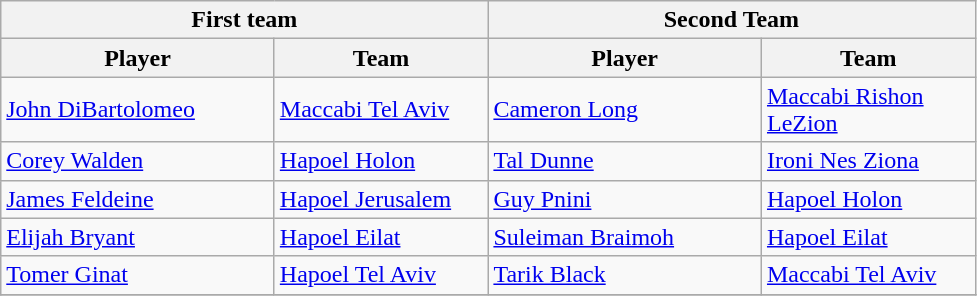<table class="wikitable sortable">
<tr>
<th ! colspan=2>First team</th>
<th colspan=2>Second Team</th>
</tr>
<tr>
<th style="text-align:center;width:175px;">Player</th>
<th style="text-align:center;width:135px;">Team</th>
<th style="text-align:center;width:175px;">Player</th>
<th style="text-align:center;width:135px;">Team</th>
</tr>
<tr>
<td> <a href='#'>John DiBartolomeo</a></td>
<td><a href='#'>Maccabi Tel Aviv</a></td>
<td> <a href='#'>Cameron Long</a></td>
<td><a href='#'>Maccabi Rishon LeZion</a></td>
</tr>
<tr>
<td> <a href='#'>Corey Walden</a></td>
<td><a href='#'>Hapoel Holon</a></td>
<td> <a href='#'>Tal Dunne</a></td>
<td><a href='#'>Ironi Nes Ziona</a></td>
</tr>
<tr>
<td> <a href='#'>James Feldeine</a></td>
<td><a href='#'>Hapoel Jerusalem</a></td>
<td> <a href='#'>Guy Pnini</a></td>
<td><a href='#'>Hapoel Holon</a></td>
</tr>
<tr>
<td> <a href='#'>Elijah Bryant</a></td>
<td><a href='#'>Hapoel Eilat</a></td>
<td> <a href='#'>Suleiman Braimoh</a></td>
<td><a href='#'>Hapoel Eilat</a></td>
</tr>
<tr>
<td> <a href='#'>Tomer Ginat</a></td>
<td><a href='#'>Hapoel Tel Aviv</a></td>
<td> <a href='#'>Tarik Black</a></td>
<td><a href='#'>Maccabi Tel Aviv</a></td>
</tr>
<tr>
</tr>
</table>
